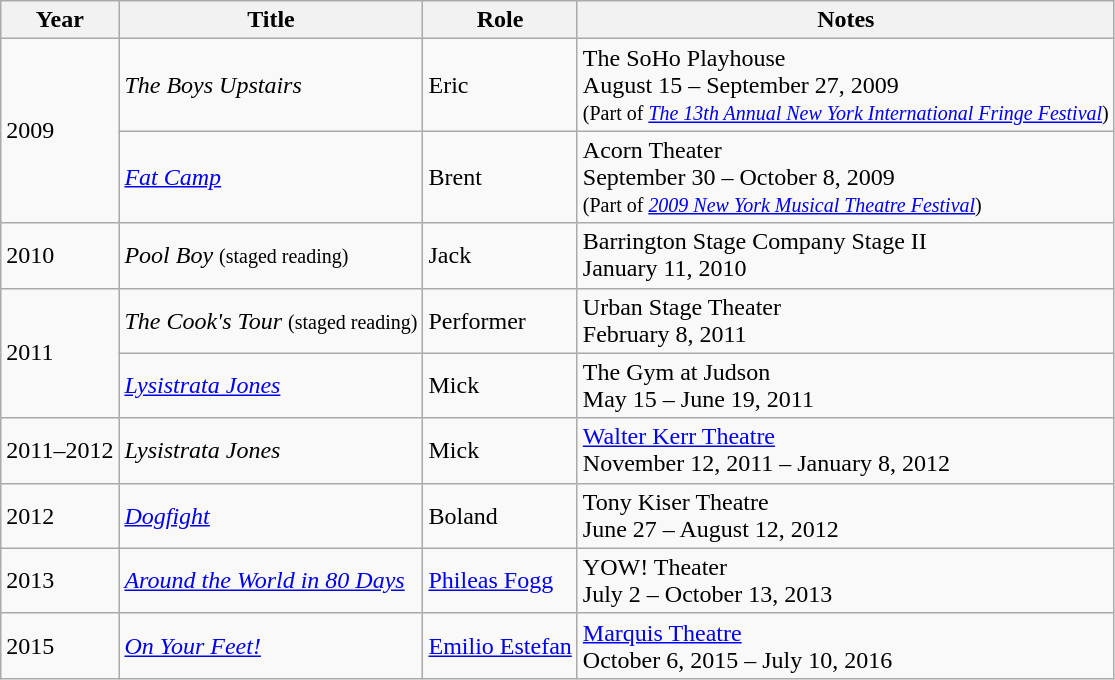<table class="wikitable sortable">
<tr>
<th>Year</th>
<th>Title</th>
<th>Role</th>
<th class="unsortable">Notes</th>
</tr>
<tr>
<td rowspan="2">2009</td>
<td><em>The Boys Upstairs</em></td>
<td>Eric</td>
<td>The SoHo Playhouse <br> August 15 – September 27, 2009 <br> <small>(Part of <em><a href='#'>The 13th Annual New York International Fringe Festival</a></em>)</small></td>
</tr>
<tr>
<td><em><a href='#'>Fat Camp</a></em></td>
<td>Brent</td>
<td>Acorn Theater <br> September 30 – October 8, 2009 <br> <small>(Part of <em><a href='#'>2009 New York Musical Theatre Festival</a></em>)</small></td>
</tr>
<tr>
<td>2010</td>
<td><em>Pool Boy</em> <small>(staged reading)</small></td>
<td>Jack</td>
<td>Barrington Stage Company Stage II <br> January 11, 2010</td>
</tr>
<tr>
<td rowspan="2">2011</td>
<td><em>The Cook's Tour</em> <small>(staged reading)</small></td>
<td>Performer</td>
<td>Urban Stage Theater <br> February 8, 2011</td>
</tr>
<tr>
<td><em><a href='#'>Lysistrata Jones</a></em></td>
<td>Mick</td>
<td>The Gym at Judson <br> May 15 – June 19, 2011</td>
</tr>
<tr>
<td>2011–2012</td>
<td><em>Lysistrata Jones</em></td>
<td>Mick</td>
<td><a href='#'>Walter Kerr Theatre</a> <br> November 12, 2011 – January 8, 2012</td>
</tr>
<tr>
<td>2012</td>
<td><em><a href='#'>Dogfight</a></em></td>
<td>Boland</td>
<td>Tony Kiser Theatre <br> June 27 – August 12, 2012</td>
</tr>
<tr>
<td>2013</td>
<td><em><a href='#'>Around the World in 80 Days</a></em></td>
<td><a href='#'>Phileas Fogg</a></td>
<td>YOW! Theater <br> July 2 – October 13, 2013</td>
</tr>
<tr>
<td>2015</td>
<td><em><a href='#'>On Your Feet!</a></em></td>
<td><a href='#'>Emilio Estefan</a></td>
<td><a href='#'>Marquis Theatre</a> <br> October 6, 2015 – July 10, 2016</td>
</tr>
</table>
